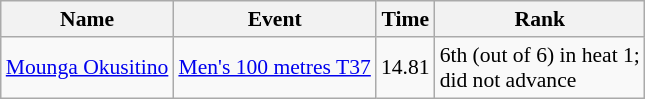<table class="wikitable sortable" style="font-size:90%">
<tr>
<th>Name</th>
<th>Event</th>
<th>Time</th>
<th>Rank</th>
</tr>
<tr>
<td><a href='#'>Mounga Okusitino</a></td>
<td><a href='#'>Men's 100 metres T37</a></td>
<td>14.81</td>
<td>6th (out of 6) in heat 1;<br>did not advance</td>
</tr>
</table>
